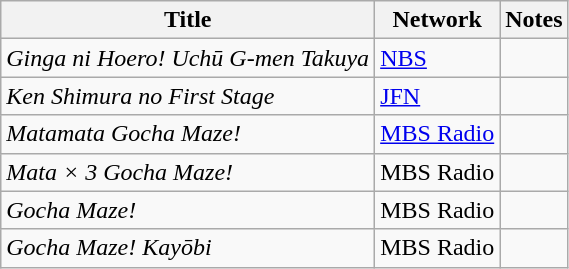<table class="wikitable">
<tr>
<th>Title</th>
<th>Network</th>
<th>Notes</th>
</tr>
<tr>
<td><em>Ginga ni Hoero! Uchū G-men Takuya</em></td>
<td><a href='#'>NBS</a></td>
<td></td>
</tr>
<tr>
<td><em>Ken Shimura no First Stage</em></td>
<td><a href='#'>JFN</a></td>
<td></td>
</tr>
<tr>
<td><em>Matamata Gocha Maze!</em></td>
<td><a href='#'>MBS Radio</a></td>
<td></td>
</tr>
<tr>
<td><em>Mata × 3 Gocha Maze!</em></td>
<td>MBS Radio</td>
<td></td>
</tr>
<tr>
<td><em>Gocha Maze!</em></td>
<td>MBS Radio</td>
<td></td>
</tr>
<tr>
<td><em>Gocha Maze! Kayōbi</em></td>
<td>MBS Radio</td>
<td></td>
</tr>
</table>
